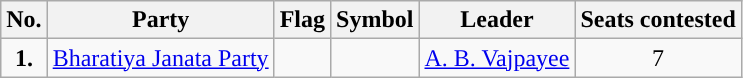<table class="wikitable">
<tr>
<th>No.</th>
<th>Party</th>
<th>Flag</th>
<th>Symbol</th>
<th>Leader</th>
<th>Seats contested</th>
</tr>
<tr>
<td ! style="text-align:center; background:"><strong>1.</strong></td>
<td style="text-align:center"><a href='#'>Bharatiya Janata Party</a></td>
<td></td>
<td></td>
<td style="text-align:center"><a href='#'>A. B. Vajpayee</a></td>
<td style="text-align:center">7</td>
</tr>
</table>
